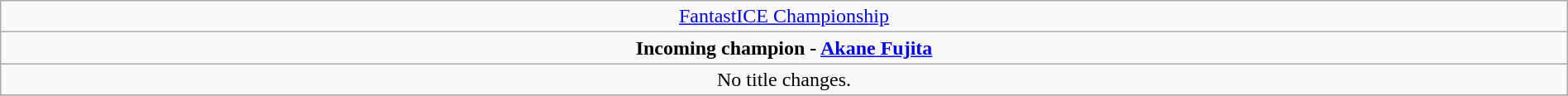<table class="wikitable" style="text-align:center; width:100%;">
<tr>
<td colspan="5" style="text-align: center;"><a href='#'>FantastICE Championship</a></td>
</tr>
<tr>
<td colspan="5" style="text-align: center;"><strong>Incoming champion - <a href='#'>Akane Fujita</a></strong></td>
</tr>
<tr>
<td>No title changes.</td>
</tr>
<tr>
</tr>
</table>
